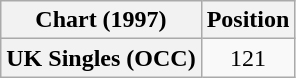<table class="wikitable plainrowheaders" style="text-align:center">
<tr>
<th>Chart (1997)</th>
<th>Position</th>
</tr>
<tr>
<th scope="row">UK Singles (OCC)</th>
<td>121</td>
</tr>
</table>
